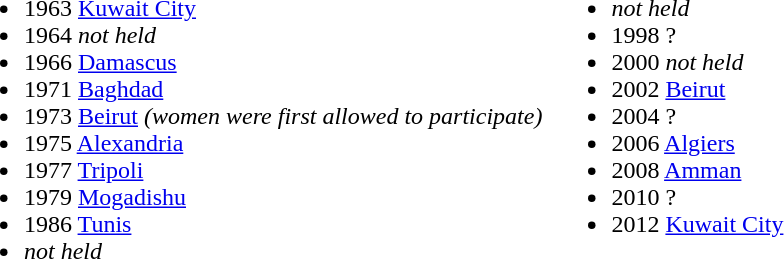<table border="0" cellpadding="2">
<tr valign="top">
<td><br><ul><li>1963  <a href='#'>Kuwait City</a></li><li>1964 <em>not held</em></li><li>1966  <a href='#'>Damascus</a></li><li>1971  <a href='#'>Baghdad</a></li><li>1973  <a href='#'>Beirut</a> <em>(women were first allowed to participate)</em></li><li>1975  <a href='#'>Alexandria</a></li><li>1977  <a href='#'>Tripoli</a></li><li>1979  <a href='#'>Mogadishu</a></li><li>1986  <a href='#'>Tunis</a></li><li> <em>not held</em></li></ul></td>
<td><br><ul><li> <em>not held</em></li><li>1998 ? </li><li>2000 <em>not held</em></li><li>2002  <a href='#'>Beirut</a></li><li>2004 ? </li><li>2006  <a href='#'>Algiers</a></li><li>2008  <a href='#'>Amman</a></li><li>2010 ? </li><li>2012  <a href='#'>Kuwait City</a></li></ul></td>
</tr>
</table>
